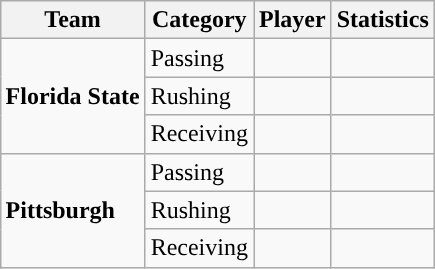<table class="wikitable" style="float: right;">
<tr>
<th>Team</th>
<th>Category</th>
<th>Player</th>
<th>Statistics</th>
</tr>
<tr>
<td rowspan=3><strong>Florida State</strong></td>
<td>Passing</td>
<td></td>
<td></td>
</tr>
<tr>
<td>Rushing</td>
<td></td>
<td></td>
</tr>
<tr>
<td>Receiving</td>
<td></td>
<td></td>
</tr>
<tr>
<td rowspan=3><strong>Pittsburgh</strong></td>
<td>Passing</td>
<td></td>
<td></td>
</tr>
<tr>
<td>Rushing</td>
<td></td>
<td></td>
</tr>
<tr>
<td>Receiving</td>
<td></td>
<td></td>
</tr>
</table>
